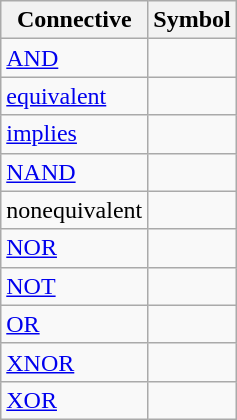<table class="wikitable">
<tr>
<th>Connective</th>
<th>Symbol</th>
</tr>
<tr>
<td><a href='#'>AND</a></td>
<td></td>
</tr>
<tr>
<td><a href='#'>equivalent</a></td>
<td></td>
</tr>
<tr>
<td><a href='#'>implies</a></td>
<td></td>
</tr>
<tr>
<td><a href='#'>NAND</a></td>
<td></td>
</tr>
<tr>
<td>nonequivalent</td>
<td></td>
</tr>
<tr>
<td><a href='#'>NOR</a></td>
<td></td>
</tr>
<tr>
<td><a href='#'>NOT</a></td>
<td></td>
</tr>
<tr>
<td><a href='#'>OR</a></td>
<td></td>
</tr>
<tr>
<td><a href='#'>XNOR</a></td>
<td></td>
</tr>
<tr>
<td><a href='#'>XOR</a></td>
<td></td>
</tr>
</table>
